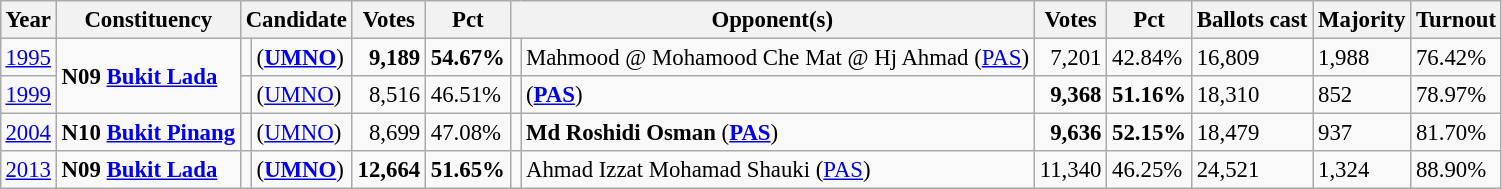<table class="wikitable" style="margin:0.5em ; font-size:95%">
<tr>
<th>Year</th>
<th>Constituency</th>
<th colspan=2>Candidate</th>
<th>Votes</th>
<th>Pct</th>
<th colspan=2>Opponent(s)</th>
<th>Votes</th>
<th>Pct</th>
<th>Ballots cast</th>
<th>Majority</th>
<th>Turnout</th>
</tr>
<tr>
<td><a href='#'>1995</a></td>
<td rowspan="2"><strong>N09 <a href='#'>Bukit Lada</a></strong></td>
<td></td>
<td> (<a href='#'><strong>UMNO</strong></a>)</td>
<td align="right"><strong>9,189</strong></td>
<td><strong>54.67%</strong></td>
<td></td>
<td>Mahmood @ Mohamood Che Mat @ Hj Ahmad (<a href='#'>PAS</a>)</td>
<td align="right">7,201</td>
<td>42.84%</td>
<td>16,809</td>
<td>1,988</td>
<td>76.42%</td>
</tr>
<tr>
<td><a href='#'>1999</a></td>
<td></td>
<td> (<a href='#'>UMNO</a>)</td>
<td align="right">8,516</td>
<td>46.51%</td>
<td></td>
<td> (<a href='#'><strong>PAS</strong></a>)</td>
<td align="right"><strong>9,368</strong></td>
<td><strong>51.16%</strong></td>
<td>18,310</td>
<td>852</td>
<td>78.97%</td>
</tr>
<tr>
<td><a href='#'>2004</a></td>
<td><strong>N10 <a href='#'>Bukit Pinang</a></strong></td>
<td></td>
<td> (<a href='#'>UMNO</a>)</td>
<td align="right">8,699</td>
<td>47.08%</td>
<td></td>
<td><strong>Md Roshidi Osman</strong> (<a href='#'><strong>PAS</strong></a>)</td>
<td align="right"><strong>9,636</strong></td>
<td><strong>52.15%</strong></td>
<td>18,479</td>
<td>937</td>
<td>81.70%</td>
</tr>
<tr>
<td><a href='#'>2013</a></td>
<td><strong>N09 <a href='#'>Bukit Lada</a></strong></td>
<td></td>
<td> (<a href='#'><strong>UMNO</strong></a>)</td>
<td align="right"><strong>12,664</strong></td>
<td><strong>51.65%</strong></td>
<td></td>
<td>Ahmad Izzat Mohamad Shauki (<a href='#'>PAS</a>)</td>
<td align="right">11,340</td>
<td>46.25%</td>
<td>24,521</td>
<td>1,324</td>
<td>88.90%</td>
</tr>
</table>
